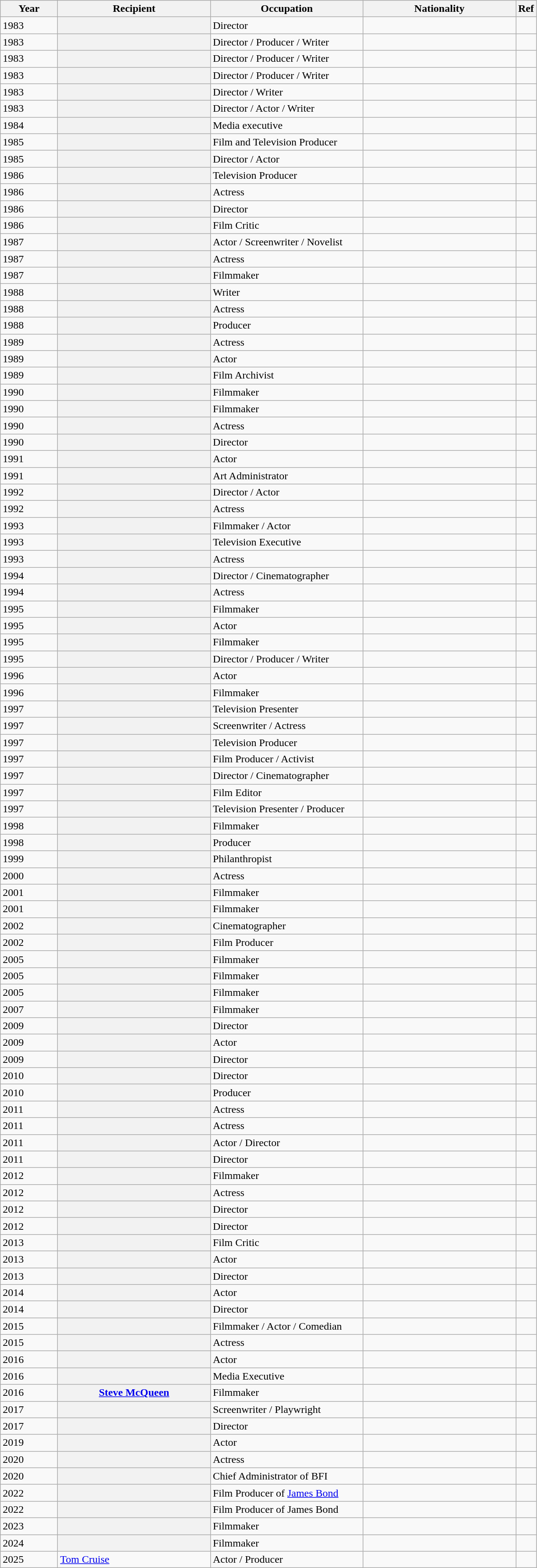<table class="sortable wikitable plainrowheaders">
<tr>
<th scope="col" style="width:80px;">Year</th>
<th scope="col" style="width:225px;">Recipient</th>
<th scope="col" style="width:225px;">Occupation</th>
<th scope="col" style="width:225px;">Nationality</th>
<th scope="col" class="unsortable">Ref</th>
</tr>
<tr>
<td>1983</td>
<th scope="row"></th>
<td>Director</td>
<td></td>
<td></td>
</tr>
<tr>
<td>1983</td>
<th scope="row"></th>
<td>Director / Producer / Writer</td>
<td></td>
<td></td>
</tr>
<tr>
<td>1983</td>
<th scope="row"></th>
<td>Director / Producer / Writer</td>
<td></td>
<td></td>
</tr>
<tr>
<td>1983</td>
<th scope="row"></th>
<td>Director / Producer / Writer</td>
<td></td>
<td></td>
</tr>
<tr>
<td>1983</td>
<th scope="row"></th>
<td>Director / Writer</td>
<td></td>
<td></td>
</tr>
<tr>
<td>1983</td>
<th scope="row"></th>
<td>Director / Actor / Writer</td>
<td></td>
<td></td>
</tr>
<tr>
<td>1984</td>
<th scope="row"></th>
<td>Media executive</td>
<td></td>
<td></td>
</tr>
<tr>
<td>1985</td>
<th scope="row"></th>
<td>Film and Television Producer</td>
<td></td>
<td></td>
</tr>
<tr>
<td>1985</td>
<th scope="row"></th>
<td>Director / Actor</td>
<td></td>
<td></td>
</tr>
<tr>
<td>1986</td>
<th scope="row"></th>
<td>Television Producer</td>
<td></td>
<td></td>
</tr>
<tr>
<td>1986</td>
<th scope="row"></th>
<td>Actress</td>
<td></td>
<td></td>
</tr>
<tr>
<td>1986</td>
<th scope="row"></th>
<td>Director</td>
<td></td>
<td></td>
</tr>
<tr>
<td>1986</td>
<th scope="row"></th>
<td>Film Critic</td>
<td></td>
<td></td>
</tr>
<tr>
<td>1987</td>
<th scope="row"></th>
<td>Actor / Screenwriter / Novelist</td>
<td></td>
<td></td>
</tr>
<tr>
<td>1987</td>
<th scope="row"></th>
<td>Actress</td>
<td></td>
<td></td>
</tr>
<tr>
<td>1987</td>
<th scope="row"></th>
<td>Filmmaker</td>
<td></td>
<td></td>
</tr>
<tr>
<td>1988</td>
<th scope="row"></th>
<td>Writer</td>
<td></td>
<td></td>
</tr>
<tr>
<td>1988</td>
<th scope="row"></th>
<td>Actress</td>
<td></td>
<td></td>
</tr>
<tr>
<td>1988</td>
<th scope="row"></th>
<td>Producer</td>
<td></td>
<td></td>
</tr>
<tr>
<td>1989</td>
<th scope="row"></th>
<td>Actress</td>
<td></td>
<td></td>
</tr>
<tr>
<td>1989</td>
<th scope="row"></th>
<td>Actor</td>
<td></td>
<td></td>
</tr>
<tr>
<td>1989</td>
<th scope="row"></th>
<td>Film Archivist</td>
<td></td>
<td></td>
</tr>
<tr>
<td>1990</td>
<th scope="row"></th>
<td>Filmmaker</td>
<td></td>
<td></td>
</tr>
<tr>
<td>1990</td>
<th scope="row"></th>
<td>Filmmaker</td>
<td></td>
<td></td>
</tr>
<tr>
<td>1990</td>
<th scope="row"></th>
<td>Actress</td>
<td></td>
<td></td>
</tr>
<tr>
<td>1990</td>
<th scope="row"></th>
<td>Director</td>
<td></td>
<td></td>
</tr>
<tr>
<td>1991</td>
<th scope="row"></th>
<td>Actor</td>
<td></td>
<td></td>
</tr>
<tr>
<td>1991</td>
<th scope="row"></th>
<td>Art Administrator</td>
<td></td>
<td></td>
</tr>
<tr>
<td>1992</td>
<th scope="row"></th>
<td>Director / Actor</td>
<td></td>
<td></td>
</tr>
<tr>
<td>1992</td>
<th scope="row"></th>
<td>Actress</td>
<td></td>
<td></td>
</tr>
<tr>
<td>1993</td>
<th scope="row"></th>
<td>Filmmaker / Actor</td>
<td></td>
<td></td>
</tr>
<tr>
<td>1993</td>
<th scope="row"></th>
<td>Television Executive</td>
<td></td>
<td></td>
</tr>
<tr>
<td>1993</td>
<th scope="row"></th>
<td>Actress</td>
<td></td>
<td></td>
</tr>
<tr>
<td>1994</td>
<th scope="row"></th>
<td>Director / Cinematographer</td>
<td></td>
<td></td>
</tr>
<tr>
<td>1994</td>
<th scope="row"></th>
<td>Actress</td>
<td></td>
<td></td>
</tr>
<tr>
<td>1995</td>
<th scope="row"></th>
<td>Filmmaker</td>
<td></td>
<td></td>
</tr>
<tr>
<td>1995</td>
<th scope="row"></th>
<td>Actor</td>
<td></td>
<td></td>
</tr>
<tr>
<td>1995</td>
<th scope="row"></th>
<td>Filmmaker</td>
<td></td>
<td></td>
</tr>
<tr>
<td>1995</td>
<th scope="row"></th>
<td>Director / Producer / Writer</td>
<td></td>
<td></td>
</tr>
<tr>
<td>1996</td>
<th scope="row"></th>
<td>Actor</td>
<td></td>
<td></td>
</tr>
<tr>
<td>1996</td>
<th scope="row"></th>
<td>Filmmaker</td>
<td></td>
<td></td>
</tr>
<tr>
<td>1997</td>
<th scope="row"></th>
<td>Television Presenter</td>
<td></td>
<td></td>
</tr>
<tr>
<td>1997</td>
<th scope="row"></th>
<td>Screenwriter / Actress</td>
<td></td>
<td></td>
</tr>
<tr>
<td>1997</td>
<th scope="row"></th>
<td>Television Producer</td>
<td></td>
<td></td>
</tr>
<tr>
<td>1997</td>
<th scope="row"></th>
<td>Film Producer / Activist</td>
<td></td>
<td></td>
</tr>
<tr>
<td>1997</td>
<th scope="row"></th>
<td>Director / Cinematographer</td>
<td></td>
<td></td>
</tr>
<tr>
<td>1997</td>
<th scope="row"></th>
<td>Film Editor</td>
<td></td>
<td></td>
</tr>
<tr>
<td>1997</td>
<th scope="row"></th>
<td>Television Presenter / Producer</td>
<td></td>
<td></td>
</tr>
<tr>
<td>1998</td>
<th scope="row"></th>
<td>Filmmaker</td>
<td></td>
<td></td>
</tr>
<tr>
<td>1998</td>
<th scope="row"></th>
<td>Producer</td>
<td></td>
<td></td>
</tr>
<tr>
<td>1999</td>
<th scope="row"></th>
<td>Philanthropist</td>
<td></td>
<td></td>
</tr>
<tr>
<td>2000</td>
<th scope="row"></th>
<td>Actress</td>
<td></td>
<td></td>
</tr>
<tr>
<td>2001</td>
<th scope="row"></th>
<td>Filmmaker</td>
<td></td>
<td></td>
</tr>
<tr>
<td>2001</td>
<th scope="row"></th>
<td>Filmmaker</td>
<td></td>
<td></td>
</tr>
<tr>
<td>2002</td>
<th scope="row"></th>
<td>Cinematographer</td>
<td></td>
<td></td>
</tr>
<tr>
<td>2002</td>
<th scope="row"></th>
<td>Film Producer</td>
<td></td>
<td></td>
</tr>
<tr>
<td>2005</td>
<th scope="row"></th>
<td>Filmmaker</td>
<td></td>
<td></td>
</tr>
<tr>
<td>2005</td>
<th scope="row"></th>
<td>Filmmaker</td>
<td></td>
<td></td>
</tr>
<tr>
<td>2005</td>
<th scope="row"></th>
<td>Filmmaker</td>
<td></td>
<td></td>
</tr>
<tr>
<td>2007</td>
<th scope="row"></th>
<td>Filmmaker</td>
<td></td>
<td></td>
</tr>
<tr>
<td>2009</td>
<th scope="row"></th>
<td>Director</td>
<td></td>
<td></td>
</tr>
<tr>
<td>2009</td>
<th scope="row"></th>
<td>Actor</td>
<td></td>
<td></td>
</tr>
<tr>
<td>2009</td>
<th scope="row"></th>
<td>Director</td>
<td></td>
<td></td>
</tr>
<tr>
<td>2010</td>
<th scope="row"></th>
<td>Director</td>
<td></td>
<td></td>
</tr>
<tr>
<td>2010</td>
<th scope="row"></th>
<td>Producer</td>
<td></td>
<td></td>
</tr>
<tr>
<td>2011</td>
<th scope="row"></th>
<td>Actress</td>
<td></td>
<td></td>
</tr>
<tr>
<td>2011</td>
<th scope="row"></th>
<td>Actress</td>
<td></td>
<td></td>
</tr>
<tr>
<td>2011</td>
<th scope="row"></th>
<td>Actor / Director</td>
<td></td>
<td></td>
</tr>
<tr>
<td>2011</td>
<th scope="row"></th>
<td>Director</td>
<td></td>
<td></td>
</tr>
<tr>
<td>2012</td>
<th scope= "row"></th>
<td>Filmmaker</td>
<td></td>
<td></td>
</tr>
<tr>
<td>2012</td>
<th scope="row"></th>
<td>Actress</td>
<td></td>
<td></td>
</tr>
<tr>
<td>2012</td>
<th scope="row"></th>
<td>Director</td>
<td></td>
<td></td>
</tr>
<tr>
<td>2012</td>
<th scope="row"></th>
<td>Director</td>
<td></td>
<td></td>
</tr>
<tr>
<td>2013</td>
<th scope="row"></th>
<td>Film Critic</td>
<td></td>
<td></td>
</tr>
<tr>
<td>2013</td>
<th scope="row"></th>
<td>Actor</td>
<td></td>
<td></td>
</tr>
<tr>
<td>2013</td>
<th scope="row"></th>
<td>Director</td>
<td></td>
<td></td>
</tr>
<tr>
<td>2014</td>
<th scope="row"></th>
<td>Actor</td>
<td></td>
<td></td>
</tr>
<tr>
<td>2014</td>
<th scope="row"></th>
<td>Director</td>
<td></td>
<td></td>
</tr>
<tr>
<td>2015</td>
<th scope="row"></th>
<td>Filmmaker / Actor / Comedian</td>
<td></td>
<td></td>
</tr>
<tr>
<td>2015</td>
<th scope="row"></th>
<td>Actress</td>
<td></td>
<td></td>
</tr>
<tr>
<td>2016</td>
<th scope="row"></th>
<td>Actor</td>
<td></td>
<td></td>
</tr>
<tr>
<td>2016</td>
<th scope="row"></th>
<td>Media Executive</td>
<td></td>
<td></td>
</tr>
<tr>
<td>2016</td>
<th scope="row"><a href='#'>Steve McQueen</a></th>
<td>Filmmaker</td>
<td></td>
<td></td>
</tr>
<tr>
<td>2017</td>
<th scope="row"></th>
<td>Screenwriter / Playwright</td>
<td></td>
<td></td>
</tr>
<tr>
<td>2017</td>
<th scope="row"></th>
<td>Director</td>
<td></td>
<td></td>
</tr>
<tr>
<td>2019</td>
<th scope="row"></th>
<td>Actor</td>
<td></td>
<td></td>
</tr>
<tr>
<td>2020</td>
<th scope="row"></th>
<td>Actress</td>
<td></td>
<td></td>
</tr>
<tr>
<td>2020</td>
<th scope="row"></th>
<td>Chief Administrator of BFI</td>
<td></td>
<td></td>
</tr>
<tr>
<td>2022</td>
<th scope="row"></th>
<td>Film Producer of <a href='#'>James Bond</a></td>
<td></td>
<td></td>
</tr>
<tr>
<td>2022</td>
<th scope="row"></th>
<td>Film Producer of James Bond</td>
<td> <br> </td>
<td></td>
</tr>
<tr>
<td>2023</td>
<th scope="row"></th>
<td>Filmmaker</td>
<td></td>
<td></td>
</tr>
<tr>
<td>2024</td>
<th scope="row"></th>
<td>Filmmaker</td>
<td></td>
<td></td>
</tr>
<tr>
<td>2025</td>
<td><a href='#'>Tom Cruise</a></td>
<td>Actor / Producer</td>
<td></td>
<td></td>
</tr>
</table>
